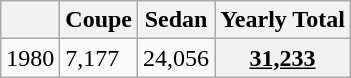<table class="wikitable">
<tr>
<th></th>
<th>Coupe</th>
<th>Sedan</th>
<th>Yearly Total</th>
</tr>
<tr>
<td>1980</td>
<td>7,177</td>
<td>24,056</td>
<th><strong><u>31,233</u></strong></th>
</tr>
</table>
